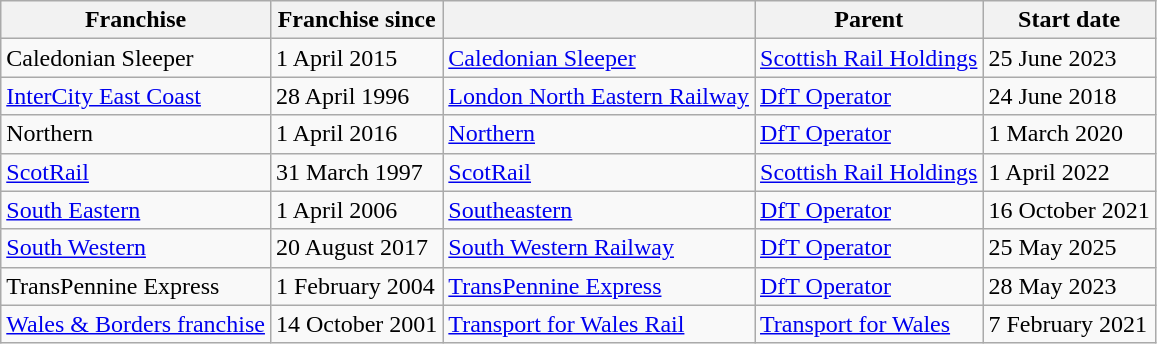<table class="wikitable sortable">
<tr>
<th>Franchise</th>
<th>Franchise since</th>
<th></th>
<th>Parent</th>
<th>Start date</th>
</tr>
<tr>
<td>Caledonian Sleeper</td>
<td>1 April 2015</td>
<td><a href='#'>Caledonian Sleeper</a></td>
<td><a href='#'>Scottish Rail Holdings</a></td>
<td>25 June 2023</td>
</tr>
<tr>
<td><a href='#'>InterCity East Coast</a></td>
<td>28 April 1996</td>
<td><a href='#'>London North Eastern Railway</a></td>
<td><a href='#'>DfT Operator</a></td>
<td>24 June 2018</td>
</tr>
<tr>
<td>Northern</td>
<td>1 April 2016</td>
<td><a href='#'>Northern</a></td>
<td><a href='#'>DfT Operator</a></td>
<td>1 March 2020</td>
</tr>
<tr>
<td><a href='#'>ScotRail</a></td>
<td>31 March 1997</td>
<td><a href='#'>ScotRail</a></td>
<td><a href='#'>Scottish Rail Holdings</a></td>
<td>1 April 2022</td>
</tr>
<tr>
<td><a href='#'>South Eastern</a></td>
<td>1 April 2006</td>
<td><a href='#'>Southeastern</a></td>
<td><a href='#'>DfT Operator</a></td>
<td>16 October 2021</td>
</tr>
<tr>
<td><a href='#'>South Western</a></td>
<td>20 August 2017</td>
<td><a href='#'>South Western Railway</a></td>
<td><a href='#'>DfT Operator</a></td>
<td>25 May 2025</td>
</tr>
<tr>
<td>TransPennine Express</td>
<td>1 February 2004</td>
<td><a href='#'>TransPennine Express</a></td>
<td><a href='#'>DfT Operator</a></td>
<td>28 May 2023</td>
</tr>
<tr>
<td><a href='#'>Wales & Borders franchise</a></td>
<td>14 October 2001</td>
<td><a href='#'>Transport for Wales Rail</a></td>
<td><a href='#'>Transport for Wales</a></td>
<td>7 February 2021</td>
</tr>
</table>
